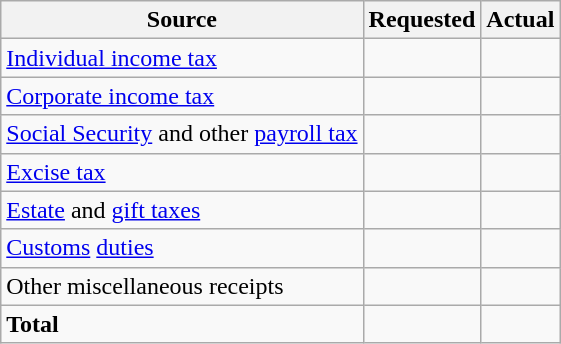<table class="wikitable sortable">
<tr>
<th>Source</th>
<th>Requested</th>
<th>Actual</th>
</tr>
<tr>
<td><a href='#'>Individual income tax</a></td>
<td style="text-align:right"></td>
<td style="text-align:right"></td>
</tr>
<tr>
<td><a href='#'>Corporate income tax</a></td>
<td style="text-align:right"></td>
<td style="text-align:right"></td>
</tr>
<tr>
<td><a href='#'>Social Security</a> and other <a href='#'>payroll tax</a></td>
<td style="text-align:right"></td>
<td style="text-align:right"></td>
</tr>
<tr>
<td><a href='#'>Excise tax</a></td>
<td style="text-align:right"></td>
<td style="text-align:right"></td>
</tr>
<tr>
<td><a href='#'>Estate</a> and <a href='#'>gift taxes</a></td>
<td style="text-align:right"></td>
<td style="text-align:right"></td>
</tr>
<tr>
<td><a href='#'>Customs</a> <a href='#'>duties</a></td>
<td style="text-align:right"></td>
<td style="text-align:right"></td>
</tr>
<tr>
<td>Other miscellaneous receipts</td>
<td style="text-align:right"></td>
<td style="text-align:right"></td>
</tr>
<tr class="sortbottom">
<td><strong>Total</strong></td>
<td style="text-align:right"><strong></strong></td>
<td style="text-align:right"><strong></strong></td>
</tr>
</table>
